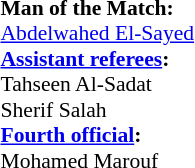<table width=50% style="font-size: 90%">
<tr>
<td><br><strong>Man of the Match:</strong><br>
<a href='#'>Abdelwahed El-Sayed</a><br><strong><a href='#'>Assistant referees</a>:</strong><br>
Tahseen Al-Sadat <br> Sherif Salah
<br><strong><a href='#'>Fourth official</a>:</strong>
<br> Mohamed Marouf</td>
</tr>
</table>
